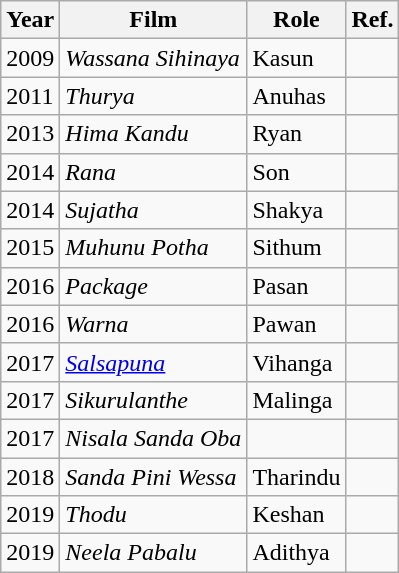<table class="wikitable">
<tr>
<th>Year</th>
<th>Film</th>
<th>Role</th>
<th>Ref.</th>
</tr>
<tr>
<td>2009</td>
<td><em>Wassana Sihinaya</em></td>
<td>Kasun</td>
<td></td>
</tr>
<tr>
<td>2011</td>
<td><em>Thurya</em></td>
<td>Anuhas</td>
<td></td>
</tr>
<tr>
<td>2013</td>
<td><em>Hima Kandu</em></td>
<td>Ryan</td>
<td></td>
</tr>
<tr>
<td>2014</td>
<td><em>Rana</em></td>
<td>Son</td>
<td></td>
</tr>
<tr>
<td>2014</td>
<td><em>Sujatha</em></td>
<td>Shakya</td>
<td></td>
</tr>
<tr>
<td>2015</td>
<td><em>Muhunu Potha</em></td>
<td>Sithum</td>
<td></td>
</tr>
<tr>
<td>2016</td>
<td><em>Package</em></td>
<td>Pasan</td>
<td></td>
</tr>
<tr>
<td>2016</td>
<td><em>Warna</em></td>
<td>Pawan</td>
<td></td>
</tr>
<tr>
<td>2017</td>
<td><em><a href='#'>Salsapuna</a></em></td>
<td>Vihanga</td>
<td></td>
</tr>
<tr>
<td>2017</td>
<td><em>Sikurulanthe</em></td>
<td>Malinga</td>
<td></td>
</tr>
<tr>
<td>2017</td>
<td><em>Nisala Sanda Oba</em></td>
<td></td>
<td></td>
</tr>
<tr>
<td>2018</td>
<td><em>Sanda Pini Wessa</em></td>
<td>Tharindu</td>
<td></td>
</tr>
<tr>
<td>2019</td>
<td><em>Thodu</em></td>
<td>Keshan</td>
<td></td>
</tr>
<tr>
<td>2019</td>
<td><em>Neela Pabalu</em></td>
<td>Adithya</td>
<td></td>
</tr>
</table>
